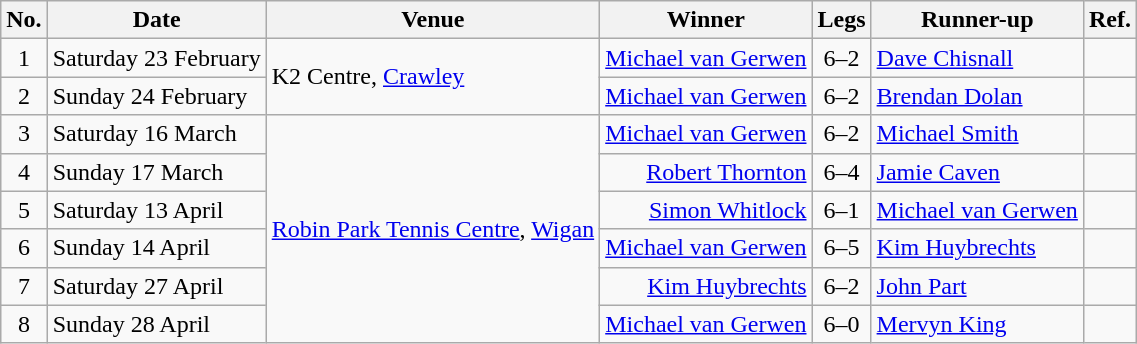<table class="wikitable">
<tr>
<th>No.</th>
<th>Date</th>
<th>Venue</th>
<th>Winner</th>
<th>Legs</th>
<th>Runner-up</th>
<th>Ref.</th>
</tr>
<tr>
<td align=center>1</td>
<td>Saturday 23 February</td>
<td rowspan=2>K2 Centre, <a href='#'>Crawley</a></td>
<td align=right><a href='#'>Michael van Gerwen</a> </td>
<td align=center>6–2</td>
<td> <a href='#'>Dave Chisnall</a></td>
<td align="center"></td>
</tr>
<tr>
<td align=center>2</td>
<td>Sunday 24 February</td>
<td align=right><a href='#'>Michael van Gerwen</a> </td>
<td align=center>6–2</td>
<td> <a href='#'>Brendan Dolan</a></td>
<td align="center"></td>
</tr>
<tr>
<td align=center>3</td>
<td>Saturday 16 March</td>
<td rowspan=6><a href='#'>Robin Park Tennis Centre</a>, <a href='#'>Wigan</a></td>
<td align=right><a href='#'>Michael van Gerwen</a> </td>
<td align=center>6–2</td>
<td> <a href='#'>Michael Smith</a></td>
<td align="center"></td>
</tr>
<tr>
<td align=center>4</td>
<td>Sunday 17 March</td>
<td align=right><a href='#'>Robert Thornton</a> </td>
<td align=center>6–4</td>
<td> <a href='#'>Jamie Caven</a></td>
<td align="center"></td>
</tr>
<tr>
<td align=center>5</td>
<td>Saturday 13 April</td>
<td align=right><a href='#'>Simon Whitlock</a> </td>
<td align=center>6–1</td>
<td> <a href='#'>Michael van Gerwen</a></td>
<td align="center"></td>
</tr>
<tr>
<td align=center>6</td>
<td>Sunday 14 April</td>
<td align=right><a href='#'>Michael van Gerwen</a> </td>
<td align=center>6–5</td>
<td> <a href='#'>Kim Huybrechts</a></td>
<td align="center"></td>
</tr>
<tr>
<td align=center>7</td>
<td>Saturday 27 April</td>
<td align=right><a href='#'>Kim Huybrechts</a> </td>
<td align=center>6–2</td>
<td> <a href='#'>John Part</a></td>
<td align="center"></td>
</tr>
<tr>
<td align=center>8</td>
<td>Sunday 28 April</td>
<td align=right><a href='#'>Michael van Gerwen</a> </td>
<td align=center>6–0</td>
<td> <a href='#'>Mervyn King</a></td>
<td align="center"></td>
</tr>
</table>
